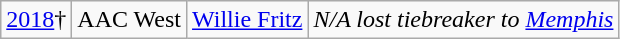<table class="wikitable">
<tr>
<td><a href='#'>2018</a>†</td>
<td>AAC West</td>
<td><a href='#'>Willie Fritz</a></td>
<td colspan=2><em> N/A lost tiebreaker to <a href='#'>Memphis</a></em></td>
</tr>
</table>
